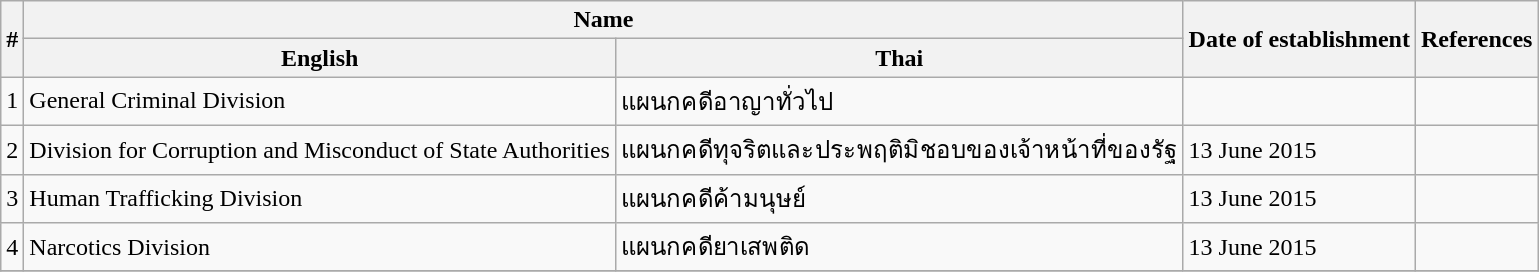<table class="wikitable" style="text-align:left; font-size:100%;">
<tr>
<th rowspan=2>#</th>
<th colspan=2>Name</th>
<th rowspan=2>Date of establishment</th>
<th rowspan=2>References</th>
</tr>
<tr>
<th>English</th>
<th>Thai</th>
</tr>
<tr>
<td>1</td>
<td>General Criminal Division</td>
<td>แผนกคดีอาญาทั่วไป</td>
<td></td>
<td></td>
</tr>
<tr>
<td>2</td>
<td>Division for Corruption and Misconduct of State Authorities</td>
<td>แผนกคดีทุจริตและประพฤติมิชอบของเจ้าหน้าที่ของรัฐ</td>
<td>13 June 2015</td>
<td></td>
</tr>
<tr>
<td>3</td>
<td>Human Trafficking Division</td>
<td>แผนกคดีค้ามนุษย์</td>
<td>13 June 2015</td>
<td></td>
</tr>
<tr>
<td>4</td>
<td>Narcotics Division</td>
<td>แผนกคดียาเสพติด</td>
<td>13 June 2015</td>
<td></td>
</tr>
<tr>
</tr>
</table>
